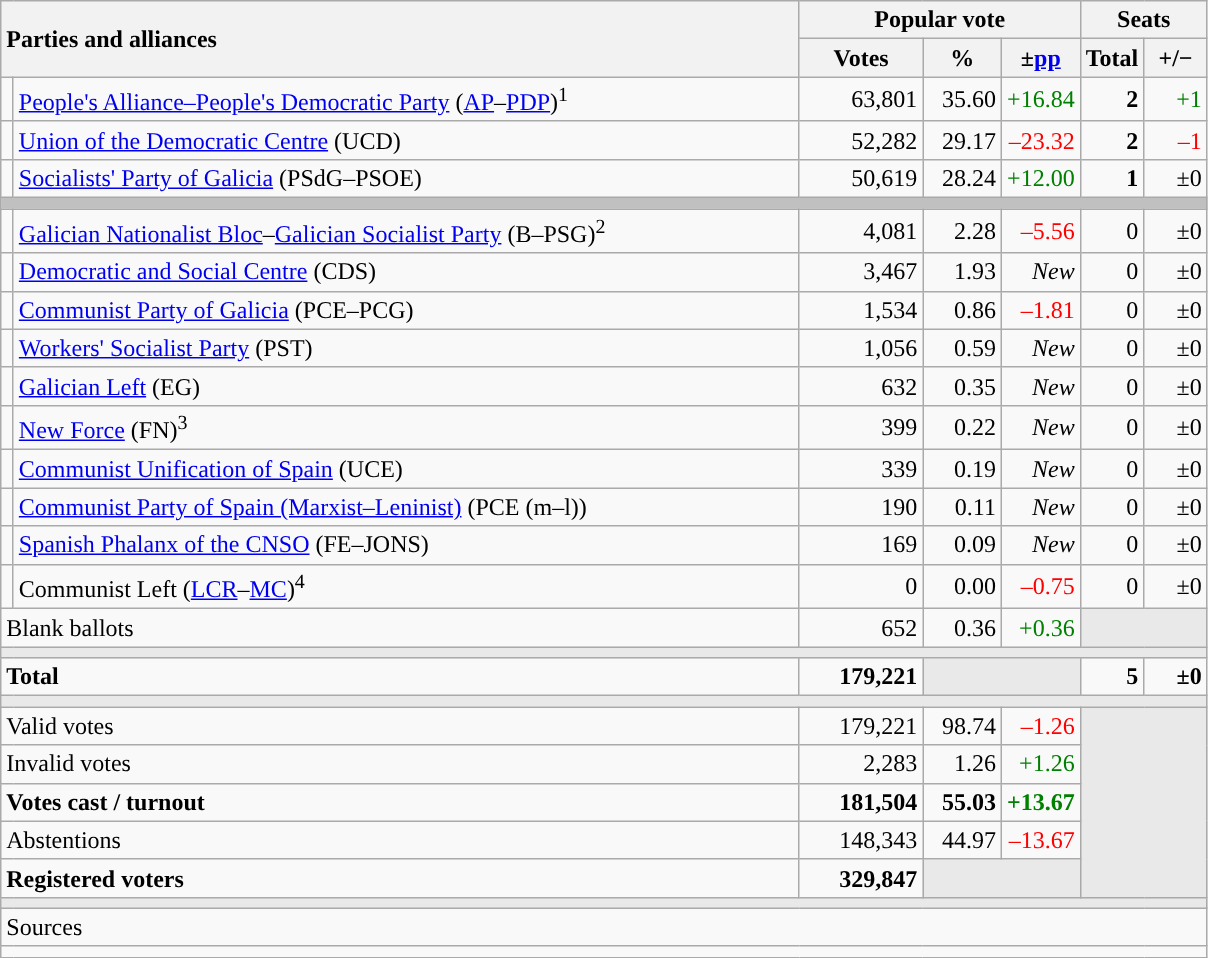<table class="wikitable" style="text-align:right;">
<tr>
<th style="text-align:left;" rowspan="2" colspan="2" width="525">Parties and alliances</th>
<th colspan="3">Popular vote</th>
<th colspan="2">Seats</th>
</tr>
<tr>
<th width="75">Votes</th>
<th width="45">%</th>
<th width="45">±<a href='#'>pp</a></th>
<th width="35">Total</th>
<th width="35">+/−</th>
</tr>
<tr>
<td width="1" style="color:inherit;background:"></td>
<td align="left"><a href='#'>People's Alliance–People's Democratic Party</a> (<a href='#'>AP</a>–<a href='#'>PDP</a>)<sup>1</sup></td>
<td>63,801</td>
<td>35.60</td>
<td style="color:green;">+16.84</td>
<td><strong>2</strong></td>
<td style="color:green;">+1</td>
</tr>
<tr>
<td style="color:inherit;background:"></td>
<td align="left"><a href='#'>Union of the Democratic Centre</a> (UCD)</td>
<td>52,282</td>
<td>29.17</td>
<td style="color:red;">–23.32</td>
<td><strong>2</strong></td>
<td style="color:red;">–1</td>
</tr>
<tr>
<td style="color:inherit;background:"></td>
<td align="left"><a href='#'>Socialists' Party of Galicia</a> (PSdG–PSOE)</td>
<td>50,619</td>
<td>28.24</td>
<td style="color:green;">+12.00</td>
<td><strong>1</strong></td>
<td>±0</td>
</tr>
<tr>
<td colspan="7" bgcolor="#C0C0C0"></td>
</tr>
<tr>
<td style="color:inherit;background:"></td>
<td align="left"><a href='#'>Galician Nationalist Bloc</a>–<a href='#'>Galician Socialist Party</a> (B–PSG)<sup>2</sup></td>
<td>4,081</td>
<td>2.28</td>
<td style="color:red;">–5.56</td>
<td>0</td>
<td>±0</td>
</tr>
<tr>
<td style="color:inherit;background:"></td>
<td align="left"><a href='#'>Democratic and Social Centre</a> (CDS)</td>
<td>3,467</td>
<td>1.93</td>
<td><em>New</em></td>
<td>0</td>
<td>±0</td>
</tr>
<tr>
<td style="color:inherit;background:"></td>
<td align="left"><a href='#'>Communist Party of Galicia</a> (PCE–PCG)</td>
<td>1,534</td>
<td>0.86</td>
<td style="color:red;">–1.81</td>
<td>0</td>
<td>±0</td>
</tr>
<tr>
<td style="color:inherit;background:"></td>
<td align="left"><a href='#'>Workers' Socialist Party</a> (PST)</td>
<td>1,056</td>
<td>0.59</td>
<td><em>New</em></td>
<td>0</td>
<td>±0</td>
</tr>
<tr>
<td style="color:inherit;background:"></td>
<td align="left"><a href='#'>Galician Left</a> (EG)</td>
<td>632</td>
<td>0.35</td>
<td><em>New</em></td>
<td>0</td>
<td>±0</td>
</tr>
<tr>
<td style="color:inherit;background:"></td>
<td align="left"><a href='#'>New Force</a> (FN)<sup>3</sup></td>
<td>399</td>
<td>0.22</td>
<td><em>New</em></td>
<td>0</td>
<td>±0</td>
</tr>
<tr>
<td style="color:inherit;background:"></td>
<td align="left"><a href='#'>Communist Unification of Spain</a> (UCE)</td>
<td>339</td>
<td>0.19</td>
<td><em>New</em></td>
<td>0</td>
<td>±0</td>
</tr>
<tr>
<td style="color:inherit;background:"></td>
<td align="left"><a href='#'>Communist Party of Spain (Marxist–Leninist)</a> (PCE (m–l))</td>
<td>190</td>
<td>0.11</td>
<td><em>New</em></td>
<td>0</td>
<td>±0</td>
</tr>
<tr>
<td style="color:inherit;background:"></td>
<td align="left"><a href='#'>Spanish Phalanx of the CNSO</a> (FE–JONS)</td>
<td>169</td>
<td>0.09</td>
<td><em>New</em></td>
<td>0</td>
<td>±0</td>
</tr>
<tr>
<td style="color:inherit;background:"></td>
<td align="left">Communist Left (<a href='#'>LCR</a>–<a href='#'>MC</a>)<sup>4</sup></td>
<td>0</td>
<td>0.00</td>
<td style="color:red;">–0.75</td>
<td>0</td>
<td>±0</td>
</tr>
<tr>
<td align="left" colspan="2">Blank ballots</td>
<td>652</td>
<td>0.36</td>
<td style="color:green;">+0.36</td>
<td bgcolor="#E9E9E9" colspan="2"></td>
</tr>
<tr>
<td colspan="7" bgcolor="#E9E9E9"></td>
</tr>
<tr style="font-weight:bold;">
<td align="left" colspan="2">Total</td>
<td>179,221</td>
<td bgcolor="#E9E9E9" colspan="2"></td>
<td>5</td>
<td>±0</td>
</tr>
<tr>
<td colspan="7" bgcolor="#E9E9E9"></td>
</tr>
<tr>
<td align="left" colspan="2">Valid votes</td>
<td>179,221</td>
<td>98.74</td>
<td style="color:red;">–1.26</td>
<td bgcolor="#E9E9E9" colspan="2" rowspan="5"></td>
</tr>
<tr>
<td align="left" colspan="2">Invalid votes</td>
<td>2,283</td>
<td>1.26</td>
<td style="color:green;">+1.26</td>
</tr>
<tr style="font-weight:bold;">
<td align="left" colspan="2">Votes cast / turnout</td>
<td>181,504</td>
<td>55.03</td>
<td style="color:green;">+13.67</td>
</tr>
<tr>
<td align="left" colspan="2">Abstentions</td>
<td>148,343</td>
<td>44.97</td>
<td style="color:red;">–13.67</td>
</tr>
<tr style="font-weight:bold;">
<td align="left" colspan="2">Registered voters</td>
<td>329,847</td>
<td bgcolor="#E9E9E9" colspan="2"></td>
</tr>
<tr>
<td colspan="7" bgcolor="#E9E9E9"></td>
</tr>
<tr>
<td align="left" colspan="7">Sources</td>
</tr>
<tr>
<td colspan="7" style="text-align:left; max-width:790px;"></td>
</tr>
</table>
